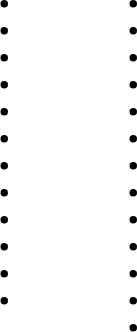<table>
<tr>
<td style="vertical-align:top; width:25%;"><br><ul><li></li><li></li><li></li><li></li><li></li><li></li><li></li><li></li><li></li><li></li><li></li><li></li></ul></td>
<td style="vertical-align:top; width:25%;"><br><ul><li></li><li></li><li></li><li></li><li></li><li></li><li></li><li></li><li></li><li></li><li></li><li></li><li></li></ul></td>
</tr>
</table>
